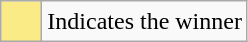<table class="wikitable">
<tr>
<td style="background:#FAEB86; height:20px; width:20px"></td>
<td>Indicates the winner</td>
</tr>
</table>
